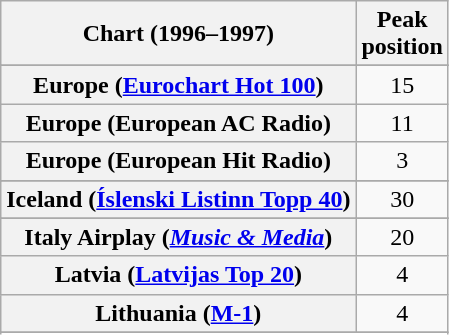<table class="wikitable sortable plainrowheaders" style="text-align:center">
<tr>
<th>Chart (1996–1997)</th>
<th>Peak<br>position</th>
</tr>
<tr>
</tr>
<tr>
</tr>
<tr>
<th scope="row">Europe (<a href='#'>Eurochart Hot 100</a>)</th>
<td>15</td>
</tr>
<tr>
<th scope="row">Europe (European AC Radio)</th>
<td align="center">11</td>
</tr>
<tr>
<th scope="row">Europe (European Hit Radio)</th>
<td>3</td>
</tr>
<tr>
</tr>
<tr>
</tr>
<tr>
<th scope="row">Iceland (<a href='#'>Íslenski Listinn Topp 40</a>)</th>
<td>30</td>
</tr>
<tr>
</tr>
<tr>
<th scope="row">Italy Airplay (<em><a href='#'>Music & Media</a></em>)</th>
<td align="center">20</td>
</tr>
<tr>
<th scope="row">Latvia (<a href='#'>Latvijas Top 20</a>)</th>
<td align="center">4</td>
</tr>
<tr>
<th scope="row">Lithuania (<a href='#'>M-1</a>)</th>
<td>4</td>
</tr>
<tr>
</tr>
<tr>
</tr>
<tr>
</tr>
<tr>
</tr>
<tr>
</tr>
<tr>
</tr>
</table>
